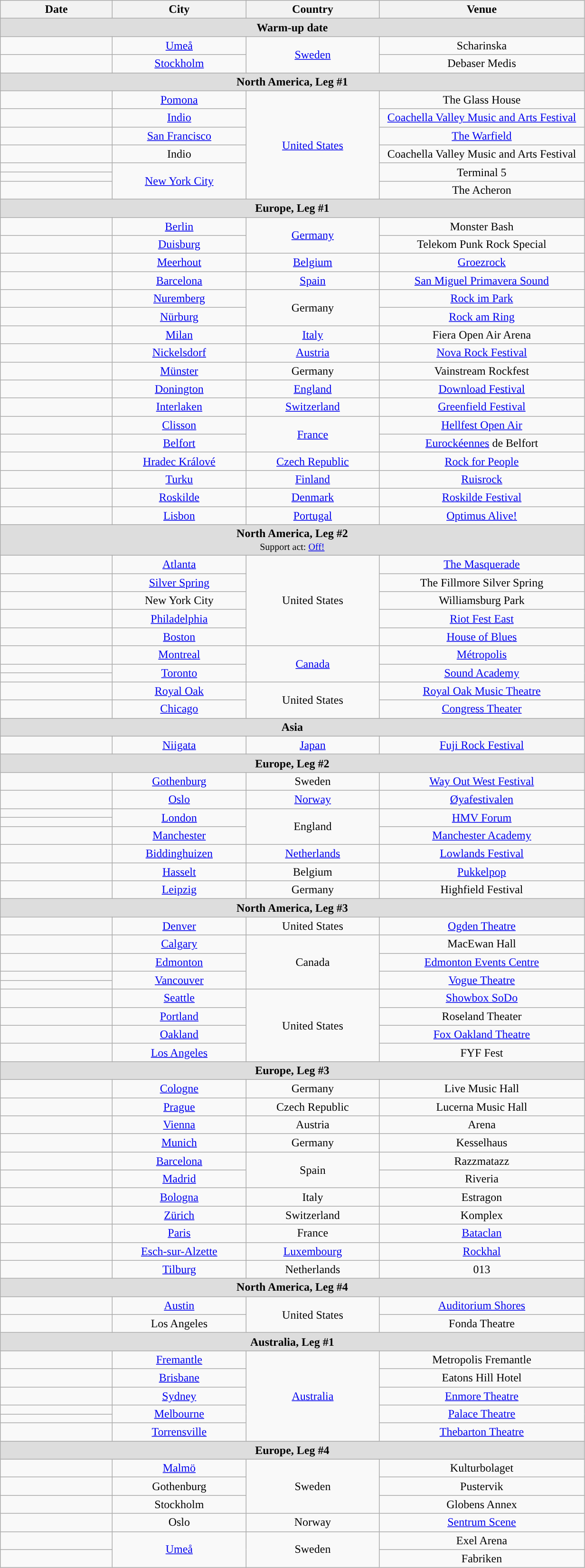<table class="wikitable" style="text-align:center;">
<tr>
<th width="150">Date</th>
<th width="180">City</th>
<th width="180">Country</th>
<th width="280">Venue</th>
</tr>
<tr bgcolor="#DDDDDD">
<td colspan="4"><strong>Warm-up date</strong></td>
</tr>
<tr>
<td></td>
<td><a href='#'>Umeå</a></td>
<td rowspan="2"><a href='#'>Sweden</a></td>
<td>Scharinska</td>
</tr>
<tr>
<td></td>
<td><a href='#'>Stockholm</a></td>
<td>Debaser Medis</td>
</tr>
<tr bgcolor="#DDDDDD">
<td colspan="4"><strong>North America, Leg #1</strong></td>
</tr>
<tr>
<td></td>
<td><a href='#'>Pomona</a></td>
<td rowspan="7"><a href='#'>United States</a></td>
<td>The Glass House</td>
</tr>
<tr>
<td></td>
<td><a href='#'>Indio</a></td>
<td><a href='#'>Coachella Valley Music and Arts Festival</a></td>
</tr>
<tr>
<td></td>
<td><a href='#'>San Francisco</a></td>
<td><a href='#'>The Warfield</a></td>
</tr>
<tr>
<td></td>
<td>Indio</td>
<td>Coachella Valley Music and Arts Festival</td>
</tr>
<tr>
<td></td>
<td rowspan="3"><a href='#'>New York City</a></td>
<td rowspan="2">Terminal 5</td>
</tr>
<tr>
<td></td>
</tr>
<tr>
<td></td>
<td>The Acheron</td>
</tr>
<tr bgcolor="#DDDDDD">
<td colspan="4"><strong>Europe, Leg #1</strong></td>
</tr>
<tr>
<td></td>
<td><a href='#'>Berlin</a></td>
<td rowspan="2"><a href='#'>Germany</a></td>
<td>Monster Bash</td>
</tr>
<tr>
<td></td>
<td><a href='#'>Duisburg</a></td>
<td>Telekom Punk Rock Special</td>
</tr>
<tr>
<td></td>
<td><a href='#'>Meerhout</a></td>
<td><a href='#'>Belgium</a></td>
<td><a href='#'>Groezrock</a></td>
</tr>
<tr>
<td></td>
<td><a href='#'>Barcelona</a></td>
<td><a href='#'>Spain</a></td>
<td><a href='#'>San Miguel Primavera Sound</a></td>
</tr>
<tr>
<td></td>
<td><a href='#'>Nuremberg</a></td>
<td rowspan="2">Germany</td>
<td><a href='#'>Rock im Park</a></td>
</tr>
<tr>
<td></td>
<td><a href='#'>Nürburg</a></td>
<td><a href='#'>Rock am Ring</a></td>
</tr>
<tr>
<td></td>
<td><a href='#'>Milan</a></td>
<td><a href='#'>Italy</a></td>
<td>Fiera Open Air Arena</td>
</tr>
<tr>
<td></td>
<td><a href='#'>Nickelsdorf</a></td>
<td><a href='#'>Austria</a></td>
<td><a href='#'>Nova Rock Festival</a></td>
</tr>
<tr>
<td></td>
<td><a href='#'>Münster</a></td>
<td>Germany</td>
<td>Vainstream Rockfest</td>
</tr>
<tr>
<td></td>
<td><a href='#'>Donington</a></td>
<td><a href='#'>England</a></td>
<td><a href='#'>Download Festival</a></td>
</tr>
<tr>
<td></td>
<td><a href='#'>Interlaken</a></td>
<td><a href='#'>Switzerland</a></td>
<td><a href='#'>Greenfield Festival</a></td>
</tr>
<tr>
<td></td>
<td><a href='#'>Clisson</a></td>
<td rowspan="2"><a href='#'>France</a></td>
<td><a href='#'>Hellfest Open Air</a></td>
</tr>
<tr>
<td></td>
<td><a href='#'>Belfort</a></td>
<td><a href='#'>Eurockéennes</a> de Belfort</td>
</tr>
<tr>
<td></td>
<td><a href='#'>Hradec Králové</a></td>
<td><a href='#'>Czech Republic</a></td>
<td><a href='#'>Rock for People</a></td>
</tr>
<tr>
<td></td>
<td><a href='#'>Turku</a></td>
<td><a href='#'>Finland</a></td>
<td><a href='#'>Ruisrock</a></td>
</tr>
<tr>
<td></td>
<td><a href='#'>Roskilde</a></td>
<td><a href='#'>Denmark</a></td>
<td><a href='#'>Roskilde Festival</a></td>
</tr>
<tr>
<td></td>
<td><a href='#'>Lisbon</a></td>
<td><a href='#'>Portugal</a></td>
<td><a href='#'>Optimus Alive!</a></td>
</tr>
<tr bgcolor="#DDDDDD">
<td colspan="4"><strong>North America, Leg #2</strong><br><small>Support act: <a href='#'>Off!</a></small></td>
</tr>
<tr>
<td></td>
<td><a href='#'>Atlanta</a></td>
<td rowspan="5">United States</td>
<td><a href='#'>The Masquerade</a></td>
</tr>
<tr>
<td></td>
<td><a href='#'>Silver Spring</a></td>
<td>The Fillmore Silver Spring</td>
</tr>
<tr>
<td></td>
<td>New York City</td>
<td>Williamsburg Park</td>
</tr>
<tr>
<td></td>
<td><a href='#'>Philadelphia</a></td>
<td><a href='#'>Riot Fest East</a></td>
</tr>
<tr>
<td></td>
<td><a href='#'>Boston</a></td>
<td><a href='#'>House of Blues</a></td>
</tr>
<tr>
<td></td>
<td><a href='#'>Montreal</a></td>
<td rowspan="3"><a href='#'>Canada</a></td>
<td><a href='#'>Métropolis</a></td>
</tr>
<tr>
<td></td>
<td rowspan="2"><a href='#'>Toronto</a></td>
<td rowspan="2"><a href='#'>Sound Academy</a></td>
</tr>
<tr>
<td></td>
</tr>
<tr>
<td></td>
<td><a href='#'>Royal Oak</a></td>
<td rowspan="2">United States</td>
<td><a href='#'>Royal Oak Music Theatre</a></td>
</tr>
<tr>
<td></td>
<td><a href='#'>Chicago</a></td>
<td><a href='#'>Congress Theater</a></td>
</tr>
<tr bgcolor="#DDDDDD">
<td colspan="4"><strong>Asia</strong></td>
</tr>
<tr>
<td></td>
<td><a href='#'>Niigata</a></td>
<td><a href='#'>Japan</a></td>
<td><a href='#'>Fuji Rock Festival</a></td>
</tr>
<tr bgcolor="#DDDDDD">
<td colspan="4"><strong>Europe, Leg #2</strong></td>
</tr>
<tr>
<td></td>
<td><a href='#'>Gothenburg</a></td>
<td>Sweden</td>
<td><a href='#'>Way Out West Festival</a></td>
</tr>
<tr>
<td></td>
<td><a href='#'>Oslo</a></td>
<td><a href='#'>Norway</a></td>
<td><a href='#'>Øyafestivalen</a></td>
</tr>
<tr>
<td></td>
<td rowspan="2"><a href='#'>London</a></td>
<td rowspan="3">England</td>
<td rowspan="2"><a href='#'>HMV Forum</a></td>
</tr>
<tr>
<td></td>
</tr>
<tr>
<td></td>
<td><a href='#'>Manchester</a></td>
<td><a href='#'>Manchester Academy</a></td>
</tr>
<tr>
<td></td>
<td><a href='#'>Biddinghuizen</a></td>
<td><a href='#'>Netherlands</a></td>
<td><a href='#'>Lowlands Festival</a></td>
</tr>
<tr>
<td></td>
<td><a href='#'>Hasselt</a></td>
<td>Belgium</td>
<td><a href='#'>Pukkelpop</a></td>
</tr>
<tr>
<td></td>
<td><a href='#'>Leipzig</a></td>
<td>Germany</td>
<td>Highfield Festival</td>
</tr>
<tr bgcolor="#DDDDDD">
<td colspan="4"><strong>North America, Leg #3</strong></td>
</tr>
<tr>
<td></td>
<td><a href='#'>Denver</a></td>
<td>United States</td>
<td><a href='#'>Ogden Theatre</a></td>
</tr>
<tr>
<td></td>
<td><a href='#'>Calgary</a></td>
<td rowspan="4">Canada</td>
<td>MacEwan Hall</td>
</tr>
<tr>
<td></td>
<td><a href='#'>Edmonton</a></td>
<td><a href='#'>Edmonton Events Centre</a></td>
</tr>
<tr>
<td></td>
<td rowspan="2"><a href='#'>Vancouver</a></td>
<td rowspan="2"><a href='#'>Vogue Theatre</a></td>
</tr>
<tr>
<td></td>
</tr>
<tr>
<td></td>
<td><a href='#'>Seattle</a></td>
<td rowspan="4">United States</td>
<td><a href='#'>Showbox SoDo</a></td>
</tr>
<tr>
<td></td>
<td><a href='#'>Portland</a></td>
<td>Roseland Theater</td>
</tr>
<tr>
<td></td>
<td><a href='#'>Oakland</a></td>
<td><a href='#'>Fox Oakland Theatre</a></td>
</tr>
<tr>
<td></td>
<td><a href='#'>Los Angeles</a></td>
<td>FYF Fest</td>
</tr>
<tr bgcolor="#DDDDDD">
<td colspan="4"><strong>Europe, Leg #3</strong></td>
</tr>
<tr>
<td></td>
<td><a href='#'>Cologne</a></td>
<td>Germany</td>
<td>Live Music Hall</td>
</tr>
<tr>
<td></td>
<td><a href='#'>Prague</a></td>
<td>Czech Republic</td>
<td>Lucerna Music Hall</td>
</tr>
<tr>
<td></td>
<td><a href='#'>Vienna</a></td>
<td>Austria</td>
<td>Arena</td>
</tr>
<tr>
<td></td>
<td><a href='#'>Munich</a></td>
<td>Germany</td>
<td>Kesselhaus</td>
</tr>
<tr>
<td></td>
<td><a href='#'>Barcelona</a></td>
<td rowspan="2">Spain</td>
<td>Razzmatazz</td>
</tr>
<tr>
<td></td>
<td><a href='#'>Madrid</a></td>
<td>Riveria</td>
</tr>
<tr>
<td></td>
<td><a href='#'>Bologna</a></td>
<td>Italy</td>
<td>Estragon</td>
</tr>
<tr>
<td></td>
<td><a href='#'>Zürich</a></td>
<td>Switzerland</td>
<td>Komplex</td>
</tr>
<tr>
<td></td>
<td><a href='#'>Paris</a></td>
<td>France</td>
<td><a href='#'>Bataclan</a></td>
</tr>
<tr>
<td></td>
<td><a href='#'>Esch-sur-Alzette</a></td>
<td><a href='#'>Luxembourg</a></td>
<td><a href='#'>Rockhal</a></td>
</tr>
<tr>
<td></td>
<td><a href='#'>Tilburg</a></td>
<td>Netherlands</td>
<td>013</td>
</tr>
<tr bgcolor="#DDDDDD">
<td colspan="4"><strong>North America, Leg #4</strong></td>
</tr>
<tr>
<td></td>
<td><a href='#'>Austin</a></td>
<td rowspan="2">United States</td>
<td><a href='#'>Auditorium Shores</a></td>
</tr>
<tr>
<td></td>
<td>Los Angeles</td>
<td>Fonda Theatre</td>
</tr>
<tr bgcolor="#DDDDDD">
<td colspan="4"><strong>Australia, Leg #1</strong></td>
</tr>
<tr>
<td></td>
<td><a href='#'>Fremantle</a></td>
<td rowspan="6"><a href='#'>Australia</a></td>
<td>Metropolis Fremantle</td>
</tr>
<tr>
<td></td>
<td><a href='#'>Brisbane</a></td>
<td>Eatons Hill Hotel</td>
</tr>
<tr>
<td></td>
<td><a href='#'>Sydney</a></td>
<td><a href='#'>Enmore Theatre</a></td>
</tr>
<tr>
<td></td>
<td rowspan="2"><a href='#'>Melbourne</a></td>
<td rowspan="2"><a href='#'>Palace Theatre</a></td>
</tr>
<tr>
<td></td>
</tr>
<tr>
<td></td>
<td><a href='#'>Torrensville</a></td>
<td><a href='#'>Thebarton Theatre</a></td>
</tr>
<tr bgcolor="#DDDDDD">
<td colspan="4"><strong>Europe, Leg #4</strong></td>
</tr>
<tr>
<td></td>
<td><a href='#'>Malmö</a></td>
<td rowspan="3">Sweden</td>
<td>Kulturbolaget</td>
</tr>
<tr>
<td></td>
<td>Gothenburg</td>
<td>Pustervik</td>
</tr>
<tr>
<td></td>
<td>Stockholm</td>
<td>Globens Annex</td>
</tr>
<tr>
<td></td>
<td>Oslo</td>
<td>Norway</td>
<td><a href='#'>Sentrum Scene</a></td>
</tr>
<tr>
<td></td>
<td rowspan="2"><a href='#'>Umeå</a></td>
<td rowspan="2">Sweden</td>
<td>Exel Arena</td>
</tr>
<tr>
<td></td>
<td>Fabriken</td>
</tr>
</table>
